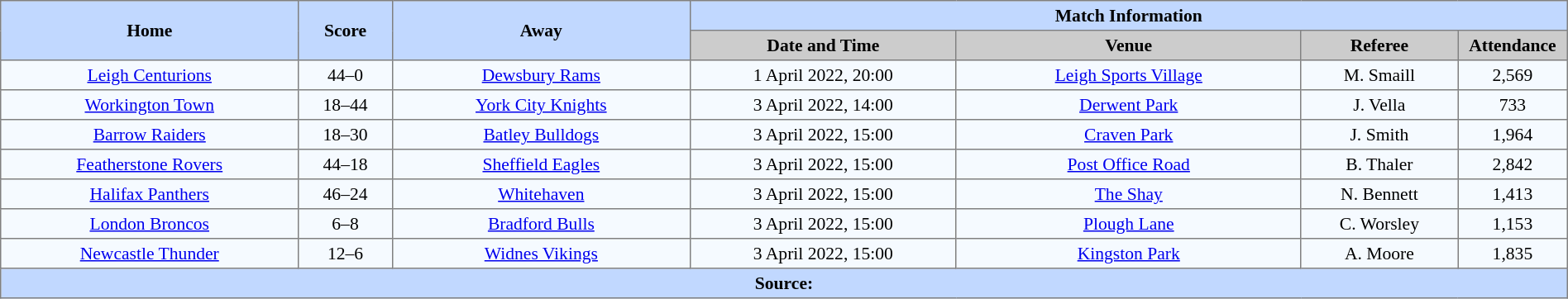<table border=1 style="border-collapse:collapse; font-size:90%; text-align:center;" cellpadding=3 cellspacing=0 width=100%>
<tr style="background:#c1d8ff;">
<th scope="col" rowspan=2 width=19%>Home</th>
<th scope="col" rowspan=2 width=6%>Score</th>
<th scope="col" rowspan=2 width=19%>Away</th>
<th colspan=4>Match Information</th>
</tr>
<tr style="background:#cccccc;">
<th scope="col" width=17%>Date and Time</th>
<th scope="col" width=22%>Venue</th>
<th scope="col" width=10%>Referee</th>
<th scope="col" width=7%>Attendance</th>
</tr>
<tr style="background:#f5faff;">
<td> <a href='#'>Leigh Centurions</a></td>
<td>44–0</td>
<td> <a href='#'>Dewsbury Rams</a></td>
<td>1 April 2022, 20:00</td>
<td><a href='#'>Leigh Sports Village</a></td>
<td>M. Smaill</td>
<td>2,569</td>
</tr>
<tr style="background:#f5faff;">
<td> <a href='#'>Workington Town</a></td>
<td>18–44</td>
<td> <a href='#'>York City Knights</a></td>
<td>3 April 2022, 14:00</td>
<td><a href='#'>Derwent Park</a></td>
<td>J. Vella</td>
<td>733</td>
</tr>
<tr style="background:#f5faff;">
<td> <a href='#'>Barrow Raiders</a></td>
<td>18–30</td>
<td> <a href='#'>Batley Bulldogs</a></td>
<td>3 April 2022, 15:00</td>
<td><a href='#'>Craven Park</a></td>
<td>J. Smith</td>
<td>1,964</td>
</tr>
<tr style="background:#f5faff;">
<td> <a href='#'>Featherstone Rovers</a></td>
<td>44–18</td>
<td> <a href='#'>Sheffield Eagles</a></td>
<td>3 April 2022, 15:00</td>
<td><a href='#'>Post Office Road</a></td>
<td>B. Thaler</td>
<td>2,842</td>
</tr>
<tr style="background:#f5faff;">
<td> <a href='#'>Halifax Panthers</a></td>
<td>46–24</td>
<td> <a href='#'>Whitehaven</a></td>
<td>3 April 2022, 15:00</td>
<td><a href='#'>The Shay</a></td>
<td>N. Bennett</td>
<td>1,413</td>
</tr>
<tr style="background:#f5faff;">
<td> <a href='#'>London Broncos</a></td>
<td>6–8</td>
<td> <a href='#'>Bradford Bulls</a></td>
<td>3 April 2022, 15:00</td>
<td><a href='#'>Plough Lane</a></td>
<td>C. Worsley</td>
<td>1,153</td>
</tr>
<tr style="background:#f5faff;">
<td> <a href='#'>Newcastle Thunder</a></td>
<td>12–6</td>
<td> <a href='#'>Widnes Vikings</a></td>
<td>3 April 2022, 15:00</td>
<td><a href='#'>Kingston Park</a></td>
<td>A. Moore</td>
<td>1,835</td>
</tr>
<tr style="background:#c1d8ff;">
<th colspan=7>Source:</th>
</tr>
</table>
